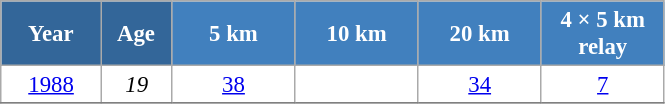<table class="wikitable" style="font-size:95%; text-align:center; border:grey solid 1px; border-collapse:collapse; background:#ffffff;">
<tr>
<th style="background-color:#369; color:white; width:60px;"> Year </th>
<th style="background-color:#369; color:white; width:40px;"> Age </th>
<th style="background-color:#4180be; color:white; width:75px;"> 5 km </th>
<th style="background-color:#4180be; color:white; width:75px;"> 10 km </th>
<th style="background-color:#4180be; color:white; width:75px;"> 20 km </th>
<th style="background-color:#4180be; color:white; width:75px;"> 4 × 5 km <br> relay </th>
</tr>
<tr>
<td><a href='#'>1988</a></td>
<td><em>19</em></td>
<td><a href='#'>38</a></td>
<td><a href='#'></a></td>
<td><a href='#'>34</a></td>
<td><a href='#'>7</a></td>
</tr>
<tr>
</tr>
</table>
